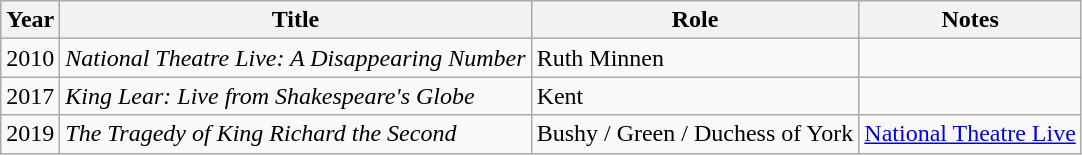<table class="wikitable sortable">
<tr>
<th>Year</th>
<th>Title</th>
<th>Role</th>
<th>Notes</th>
</tr>
<tr>
<td>2010</td>
<td><em>National Theatre Live: A Disappearing Number</em></td>
<td>Ruth Minnen</td>
<td></td>
</tr>
<tr>
<td>2017</td>
<td><em>King Lear: Live from Shakespeare's Globe</em></td>
<td>Kent</td>
<td></td>
</tr>
<tr>
<td>2019</td>
<td><em>The Tragedy of King Richard the Second</em></td>
<td>Bushy / Green / Duchess of York</td>
<td><a href='#'>National Theatre Live</a></td>
</tr>
</table>
